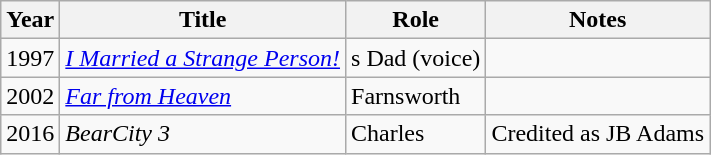<table class="wikitable sortable">
<tr>
<th>Year</th>
<th>Title</th>
<th>Role</th>
<th>Notes</th>
</tr>
<tr>
<td>1997</td>
<td><em><a href='#'>I Married a Strange Person!</a></em></td>
<td>s Dad (voice)</td>
<td></td>
</tr>
<tr>
<td>2002</td>
<td><em><a href='#'>Far from Heaven</a></em></td>
<td>Farnsworth</td>
<td></td>
</tr>
<tr>
<td>2016</td>
<td><em>BearCity 3</em></td>
<td>Charles</td>
<td>Credited as JB Adams</td>
</tr>
</table>
